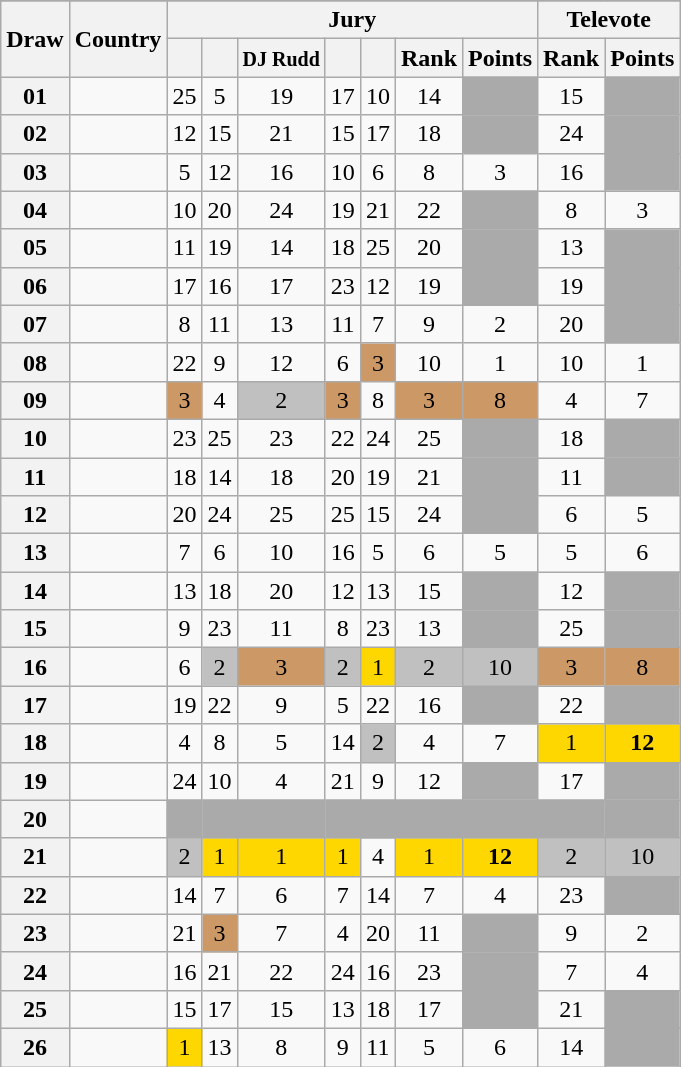<table class="sortable wikitable collapsible plainrowheaders" style="text-align:center;">
<tr>
</tr>
<tr>
<th scope="col" rowspan="2">Draw</th>
<th scope="col" rowspan="2">Country</th>
<th scope="col" colspan="7">Jury</th>
<th scope="col" colspan="2">Televote</th>
</tr>
<tr>
<th scope="col"><small></small></th>
<th scope="col"><small></small></th>
<th scope="col"><small>DJ Rudd</small></th>
<th scope="col"><small></small></th>
<th scope="col"><small></small></th>
<th scope="col">Rank</th>
<th scope="col">Points</th>
<th scope="col">Rank</th>
<th scope="col">Points</th>
</tr>
<tr>
<th scope="row" style="text-align:center;">01</th>
<td style="text-align:left;"></td>
<td>25</td>
<td>5</td>
<td>19</td>
<td>17</td>
<td>10</td>
<td>14</td>
<td style="background:#AAAAAA;"></td>
<td>15</td>
<td style="background:#AAAAAA;"></td>
</tr>
<tr>
<th scope="row" style="text-align:center;">02</th>
<td style="text-align:left;"></td>
<td>12</td>
<td>15</td>
<td>21</td>
<td>15</td>
<td>17</td>
<td>18</td>
<td style="background:#AAAAAA;"></td>
<td>24</td>
<td style="background:#AAAAAA;"></td>
</tr>
<tr>
<th scope="row" style="text-align:center;">03</th>
<td style="text-align:left;"></td>
<td>5</td>
<td>12</td>
<td>16</td>
<td>10</td>
<td>6</td>
<td>8</td>
<td>3</td>
<td>16</td>
<td style="background:#AAAAAA;"></td>
</tr>
<tr>
<th scope="row" style="text-align:center;">04</th>
<td style="text-align:left;"></td>
<td>10</td>
<td>20</td>
<td>24</td>
<td>19</td>
<td>21</td>
<td>22</td>
<td style="background:#AAAAAA;"></td>
<td>8</td>
<td>3</td>
</tr>
<tr>
<th scope="row" style="text-align:center;">05</th>
<td style="text-align:left;"></td>
<td>11</td>
<td>19</td>
<td>14</td>
<td>18</td>
<td>25</td>
<td>20</td>
<td style="background:#AAAAAA;"></td>
<td>13</td>
<td style="background:#AAAAAA;"></td>
</tr>
<tr>
<th scope="row" style="text-align:center;">06</th>
<td style="text-align:left;"></td>
<td>17</td>
<td>16</td>
<td>17</td>
<td>23</td>
<td>12</td>
<td>19</td>
<td style="background:#AAAAAA;"></td>
<td>19</td>
<td style="background:#AAAAAA;"></td>
</tr>
<tr>
<th scope="row" style="text-align:center;">07</th>
<td style="text-align:left;"></td>
<td>8</td>
<td>11</td>
<td>13</td>
<td>11</td>
<td>7</td>
<td>9</td>
<td>2</td>
<td>20</td>
<td style="background:#AAAAAA;"></td>
</tr>
<tr>
<th scope="row" style="text-align:center;">08</th>
<td style="text-align:left;"></td>
<td>22</td>
<td>9</td>
<td>12</td>
<td>6</td>
<td style="background:#CC9966;">3</td>
<td>10</td>
<td>1</td>
<td>10</td>
<td>1</td>
</tr>
<tr>
<th scope="row" style="text-align:center;">09</th>
<td style="text-align:left;"></td>
<td style="background:#CC9966;">3</td>
<td>4</td>
<td style="background:silver;">2</td>
<td style="background:#CC9966;">3</td>
<td>8</td>
<td style="background:#CC9966;">3</td>
<td style="background:#CC9966;">8</td>
<td>4</td>
<td>7</td>
</tr>
<tr>
<th scope="row" style="text-align:center;">10</th>
<td style="text-align:left;"></td>
<td>23</td>
<td>25</td>
<td>23</td>
<td>22</td>
<td>24</td>
<td>25</td>
<td style="background:#AAAAAA;"></td>
<td>18</td>
<td style="background:#AAAAAA;"></td>
</tr>
<tr>
<th scope="row" style="text-align:center;">11</th>
<td style="text-align:left;"></td>
<td>18</td>
<td>14</td>
<td>18</td>
<td>20</td>
<td>19</td>
<td>21</td>
<td style="background:#AAAAAA;"></td>
<td>11</td>
<td style="background:#AAAAAA;"></td>
</tr>
<tr>
<th scope="row" style="text-align:center;">12</th>
<td style="text-align:left;"></td>
<td>20</td>
<td>24</td>
<td>25</td>
<td>25</td>
<td>15</td>
<td>24</td>
<td style="background:#AAAAAA;"></td>
<td>6</td>
<td>5</td>
</tr>
<tr>
<th scope="row" style="text-align:center;">13</th>
<td style="text-align:left;"></td>
<td>7</td>
<td>6</td>
<td>10</td>
<td>16</td>
<td>5</td>
<td>6</td>
<td>5</td>
<td>5</td>
<td>6</td>
</tr>
<tr>
<th scope="row" style="text-align:center;">14</th>
<td style="text-align:left;"></td>
<td>13</td>
<td>18</td>
<td>20</td>
<td>12</td>
<td>13</td>
<td>15</td>
<td style="background:#AAAAAA;"></td>
<td>12</td>
<td style="background:#AAAAAA;"></td>
</tr>
<tr>
<th scope="row" style="text-align:center;">15</th>
<td style="text-align:left;"></td>
<td>9</td>
<td>23</td>
<td>11</td>
<td>8</td>
<td>23</td>
<td>13</td>
<td style="background:#AAAAAA;"></td>
<td>25</td>
<td style="background:#AAAAAA;"></td>
</tr>
<tr>
<th scope="row" style="text-align:center;">16</th>
<td style="text-align:left;"></td>
<td>6</td>
<td style="background:silver;">2</td>
<td style="background:#CC9966;">3</td>
<td style="background:silver;">2</td>
<td style="background:gold;">1</td>
<td style="background:silver;">2</td>
<td style="background:silver;">10</td>
<td style="background:#CC9966;">3</td>
<td style="background:#CC9966;">8</td>
</tr>
<tr>
<th scope="row" style="text-align:center;">17</th>
<td style="text-align:left;"></td>
<td>19</td>
<td>22</td>
<td>9</td>
<td>5</td>
<td>22</td>
<td>16</td>
<td style="background:#AAAAAA;"></td>
<td>22</td>
<td style="background:#AAAAAA;"></td>
</tr>
<tr>
<th scope="row" style="text-align:center;">18</th>
<td style="text-align:left;"></td>
<td>4</td>
<td>8</td>
<td>5</td>
<td>14</td>
<td style="background:silver;">2</td>
<td>4</td>
<td>7</td>
<td style="background:gold;">1</td>
<td style="background:gold;"><strong>12</strong></td>
</tr>
<tr>
<th scope="row" style="text-align:center;">19</th>
<td style="text-align:left;"></td>
<td>24</td>
<td>10</td>
<td>4</td>
<td>21</td>
<td>9</td>
<td>12</td>
<td style="background:#AAAAAA;"></td>
<td>17</td>
<td style="background:#AAAAAA;"></td>
</tr>
<tr class="sortbottom">
<th scope="row" style="text-align:center;">20</th>
<td style="text-align:left;"></td>
<td style="background:#AAAAAA;"></td>
<td style="background:#AAAAAA;"></td>
<td style="background:#AAAAAA;"></td>
<td style="background:#AAAAAA;"></td>
<td style="background:#AAAAAA;"></td>
<td style="background:#AAAAAA;"></td>
<td style="background:#AAAAAA;"></td>
<td style="background:#AAAAAA;"></td>
<td style="background:#AAAAAA;"></td>
</tr>
<tr>
<th scope="row" style="text-align:center;">21</th>
<td style="text-align:left;"></td>
<td style="background:silver;">2</td>
<td style="background:gold;">1</td>
<td style="background:gold;">1</td>
<td style="background:gold;">1</td>
<td>4</td>
<td style="background:gold;">1</td>
<td style="background:gold;"><strong>12</strong></td>
<td style="background:silver;">2</td>
<td style="background:silver;">10</td>
</tr>
<tr>
<th scope="row" style="text-align:center;">22</th>
<td style="text-align:left;"></td>
<td>14</td>
<td>7</td>
<td>6</td>
<td>7</td>
<td>14</td>
<td>7</td>
<td>4</td>
<td>23</td>
<td style="background:#AAAAAA;"></td>
</tr>
<tr>
<th scope="row" style="text-align:center;">23</th>
<td style="text-align:left;"></td>
<td>21</td>
<td style="background:#CC9966;">3</td>
<td>7</td>
<td>4</td>
<td>20</td>
<td>11</td>
<td style="background:#AAAAAA;"></td>
<td>9</td>
<td>2</td>
</tr>
<tr>
<th scope="row" style="text-align:center;">24</th>
<td style="text-align:left;"></td>
<td>16</td>
<td>21</td>
<td>22</td>
<td>24</td>
<td>16</td>
<td>23</td>
<td style="background:#AAAAAA;"></td>
<td>7</td>
<td>4</td>
</tr>
<tr>
<th scope="row" style="text-align:center;">25</th>
<td style="text-align:left;"></td>
<td>15</td>
<td>17</td>
<td>15</td>
<td>13</td>
<td>18</td>
<td>17</td>
<td style="background:#AAAAAA;"></td>
<td>21</td>
<td style="background:#AAAAAA;"></td>
</tr>
<tr>
<th scope="row" style="text-align:center;">26</th>
<td style="text-align:left;"></td>
<td style="background:gold;">1</td>
<td>13</td>
<td>8</td>
<td>9</td>
<td>11</td>
<td>5</td>
<td>6</td>
<td>14</td>
<td style="background:#AAAAAA;"></td>
</tr>
</table>
